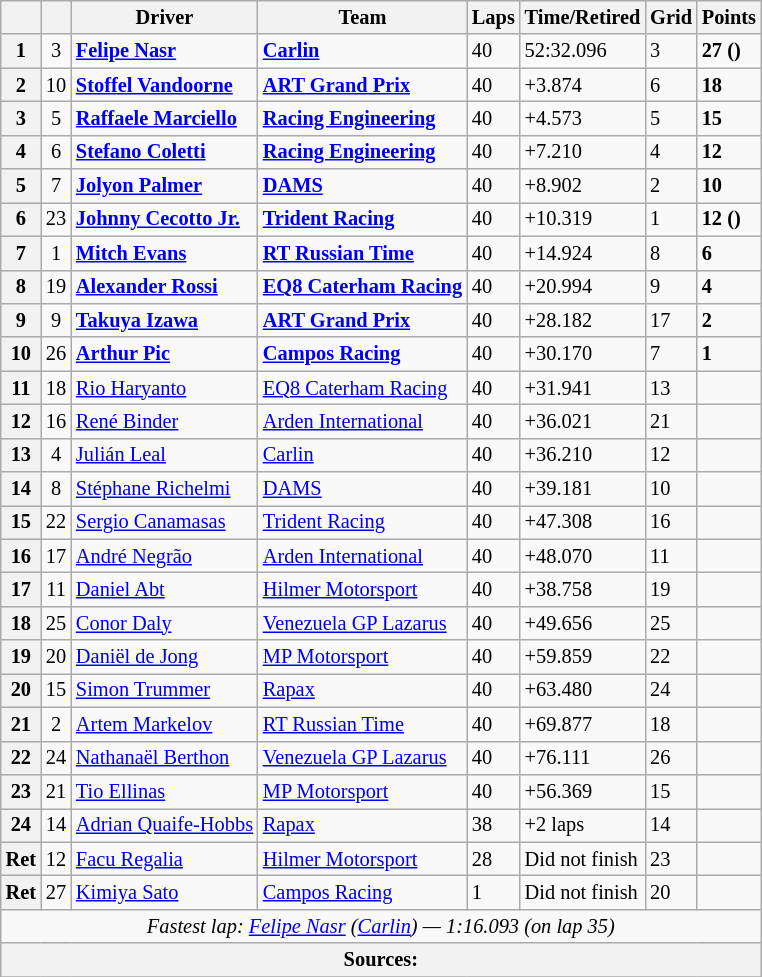<table class="wikitable" style="font-size:85%">
<tr>
<th></th>
<th></th>
<th>Driver</th>
<th>Team</th>
<th>Laps</th>
<th>Time/Retired</th>
<th>Grid</th>
<th>Points</th>
</tr>
<tr>
<th>1</th>
<td align="center">3</td>
<td> <strong><a href='#'>Felipe Nasr</a></strong></td>
<td><strong><a href='#'>Carlin</a></strong></td>
<td>40</td>
<td>52:32.096</td>
<td>3</td>
<td><strong>27 ()</strong></td>
</tr>
<tr>
<th>2</th>
<td align="center">10</td>
<td> <strong><a href='#'>Stoffel Vandoorne</a></strong></td>
<td><strong><a href='#'>ART Grand Prix</a></strong></td>
<td>40</td>
<td>+3.874</td>
<td>6</td>
<td><strong>18</strong></td>
</tr>
<tr>
<th>3</th>
<td align="center">5</td>
<td> <strong><a href='#'>Raffaele Marciello</a></strong></td>
<td><strong><a href='#'>Racing Engineering</a></strong></td>
<td>40</td>
<td>+4.573</td>
<td>5</td>
<td><strong>15</strong></td>
</tr>
<tr>
<th>4</th>
<td align="center">6</td>
<td> <strong><a href='#'>Stefano Coletti</a></strong></td>
<td><strong><a href='#'>Racing Engineering</a></strong></td>
<td>40</td>
<td>+7.210</td>
<td>4</td>
<td><strong>12</strong></td>
</tr>
<tr>
<th>5</th>
<td align="center">7</td>
<td> <strong><a href='#'>Jolyon Palmer</a></strong></td>
<td><strong><a href='#'>DAMS</a></strong></td>
<td>40</td>
<td>+8.902</td>
<td>2</td>
<td><strong>10</strong></td>
</tr>
<tr>
<th>6</th>
<td align="center">23</td>
<td> <strong><a href='#'>Johnny Cecotto Jr.</a></strong></td>
<td><strong><a href='#'>Trident Racing</a></strong></td>
<td>40</td>
<td>+10.319</td>
<td>1</td>
<td><strong>12 ()</strong></td>
</tr>
<tr>
<th>7</th>
<td align="center">1</td>
<td> <strong><a href='#'>Mitch Evans</a></strong></td>
<td><strong><a href='#'>RT Russian Time</a></strong></td>
<td>40</td>
<td>+14.924</td>
<td>8</td>
<td><strong>6</strong></td>
</tr>
<tr>
<th>8</th>
<td align="center">19</td>
<td> <strong><a href='#'>Alexander Rossi</a></strong></td>
<td><strong><a href='#'>EQ8 Caterham Racing</a></strong></td>
<td>40</td>
<td>+20.994</td>
<td>9</td>
<td><strong>4</strong></td>
</tr>
<tr>
<th>9</th>
<td align="center">9</td>
<td> <strong><a href='#'>Takuya Izawa</a></strong></td>
<td><strong><a href='#'>ART Grand Prix</a></strong></td>
<td>40</td>
<td>+28.182</td>
<td>17</td>
<td><strong>2</strong></td>
</tr>
<tr>
<th>10</th>
<td align="center">26</td>
<td> <strong><a href='#'>Arthur Pic</a></strong></td>
<td><strong><a href='#'>Campos Racing</a></strong></td>
<td>40</td>
<td>+30.170</td>
<td>7</td>
<td><strong>1</strong></td>
</tr>
<tr>
<th>11</th>
<td align="center">18</td>
<td> <a href='#'>Rio Haryanto</a></td>
<td><a href='#'>EQ8 Caterham Racing</a></td>
<td>40</td>
<td>+31.941</td>
<td>13</td>
<td></td>
</tr>
<tr>
<th>12</th>
<td align="center">16</td>
<td> <a href='#'>René Binder</a></td>
<td><a href='#'>Arden International</a></td>
<td>40</td>
<td>+36.021</td>
<td>21</td>
<td></td>
</tr>
<tr>
<th>13</th>
<td align="center">4</td>
<td> <a href='#'>Julián Leal</a></td>
<td><a href='#'>Carlin</a></td>
<td>40</td>
<td>+36.210</td>
<td>12</td>
<td></td>
</tr>
<tr>
<th>14</th>
<td align="center">8</td>
<td> <a href='#'>Stéphane Richelmi</a></td>
<td><a href='#'>DAMS</a></td>
<td>40</td>
<td>+39.181</td>
<td>10</td>
<td></td>
</tr>
<tr>
<th>15</th>
<td align="center">22</td>
<td> <a href='#'>Sergio Canamasas</a></td>
<td><a href='#'>Trident Racing</a></td>
<td>40</td>
<td>+47.308</td>
<td>16</td>
<td></td>
</tr>
<tr>
<th>16</th>
<td align="center">17</td>
<td> <a href='#'>André Negrão</a></td>
<td><a href='#'>Arden International</a></td>
<td>40</td>
<td>+48.070</td>
<td>11</td>
<td></td>
</tr>
<tr>
<th>17</th>
<td align="center">11</td>
<td> <a href='#'>Daniel Abt</a></td>
<td><a href='#'>Hilmer Motorsport</a></td>
<td>40</td>
<td>+38.758</td>
<td>19</td>
<td></td>
</tr>
<tr>
<th>18</th>
<td align="center">25</td>
<td> <a href='#'>Conor Daly</a></td>
<td><a href='#'>Venezuela GP Lazarus</a></td>
<td>40</td>
<td>+49.656</td>
<td>25</td>
<td></td>
</tr>
<tr>
<th>19</th>
<td align="center">20</td>
<td> <a href='#'>Daniël de Jong</a></td>
<td><a href='#'>MP Motorsport</a></td>
<td>40</td>
<td>+59.859</td>
<td>22</td>
<td></td>
</tr>
<tr>
<th>20</th>
<td align="center">15</td>
<td> <a href='#'>Simon Trummer</a></td>
<td><a href='#'>Rapax</a></td>
<td>40</td>
<td>+63.480</td>
<td>24</td>
<td></td>
</tr>
<tr>
<th>21</th>
<td align="center">2</td>
<td> <a href='#'>Artem Markelov</a></td>
<td><a href='#'>RT Russian Time</a></td>
<td>40</td>
<td>+69.877</td>
<td>18</td>
<td></td>
</tr>
<tr>
<th>22</th>
<td align="center">24</td>
<td> <a href='#'>Nathanaël Berthon</a></td>
<td><a href='#'>Venezuela GP Lazarus</a></td>
<td>40</td>
<td>+76.111</td>
<td>26</td>
<td></td>
</tr>
<tr>
<th>23</th>
<td align="center">21</td>
<td> <a href='#'>Tio Ellinas</a></td>
<td><a href='#'>MP Motorsport</a></td>
<td>40</td>
<td>+56.369</td>
<td>15</td>
<td></td>
</tr>
<tr>
<th>24</th>
<td align="center">14</td>
<td> <a href='#'>Adrian Quaife-Hobbs</a></td>
<td><a href='#'>Rapax</a></td>
<td>38</td>
<td>+2 laps</td>
<td>14</td>
<td></td>
</tr>
<tr>
<th>Ret</th>
<td align="center">12</td>
<td> <a href='#'>Facu Regalia</a></td>
<td><a href='#'>Hilmer Motorsport</a></td>
<td>28</td>
<td>Did not finish</td>
<td>23</td>
<td></td>
</tr>
<tr>
<th>Ret</th>
<td align="center">27</td>
<td> <a href='#'>Kimiya Sato</a></td>
<td><a href='#'>Campos Racing</a></td>
<td>1</td>
<td>Did not finish</td>
<td>20</td>
<td></td>
</tr>
<tr>
<td colspan="8" align="center"><em>Fastest lap: <a href='#'>Felipe Nasr</a> (<a href='#'>Carlin</a>) — 1:16.093 (on lap 35)</em></td>
</tr>
<tr>
<th colspan="8">Sources:</th>
</tr>
<tr>
</tr>
</table>
